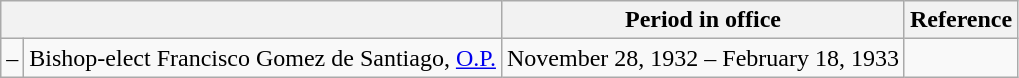<table class="wikitable">
<tr>
<th colspan="2"></th>
<th>Period in office</th>
<th>Reference</th>
</tr>
<tr>
<td>–</td>
<td>Bishop-elect Francisco Gomez de Santiago, <a href='#'>O.P.</a></td>
<td>November 28, 1932 – February 18, 1933</td>
<td></td>
</tr>
</table>
